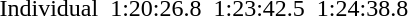<table>
<tr>
<td>Individual<br></td>
<td></td>
<td>1:20:26.8</td>
<td></td>
<td>1:23:42.5</td>
<td></td>
<td>1:24:38.8</td>
</tr>
</table>
